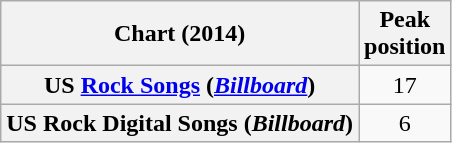<table class="wikitable plainrowheaders" style="text-align:center">
<tr>
<th>Chart (2014)</th>
<th>Peak<br>position</th>
</tr>
<tr>
<th scope="row">US <a href='#'>Rock Songs</a> (<em><a href='#'>Billboard</a></em>)</th>
<td>17</td>
</tr>
<tr>
<th scope="row">US Rock Digital Songs (<em>Billboard</em>)</th>
<td>6</td>
</tr>
</table>
